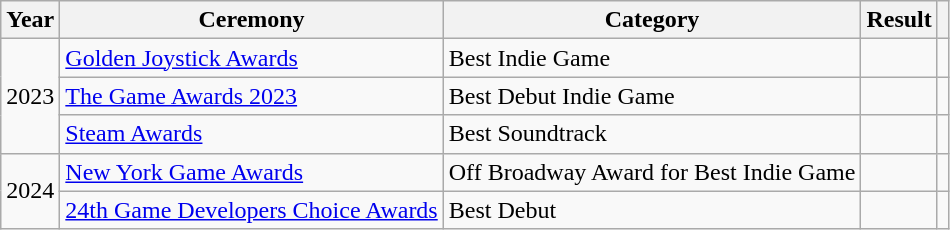<table class="wikitable plainrowheaders sortable" width="auto">
<tr>
<th scope="col">Year</th>
<th scope="col">Ceremony</th>
<th scope="col">Category</th>
<th scope="col">Result</th>
<th scope="col" class="unsortable"></th>
</tr>
<tr>
<td rowspan="3" style="text-align:center;">2023</td>
<td><a href='#'>Golden Joystick Awards</a></td>
<td>Best Indie Game</td>
<td></td>
<td style="text-align:center;"></td>
</tr>
<tr>
<td><a href='#'>The Game Awards 2023</a></td>
<td>Best Debut Indie Game</td>
<td></td>
<td style="text-align:center;"></td>
</tr>
<tr>
<td><a href='#'>Steam Awards</a></td>
<td>Best Soundtrack</td>
<td></td>
<td style="text-align:center;"></td>
</tr>
<tr>
<td rowspan="3" style="text-align:center;">2024</td>
<td><a href='#'>New York Game Awards</a></td>
<td>Off Broadway Award for Best Indie Game</td>
<td></td>
<td style="text-align:center;"></td>
</tr>
<tr>
<td><a href='#'>24th Game Developers Choice Awards</a></td>
<td>Best Debut</td>
<td></td>
<td style="text-align:center;"></td>
</tr>
</table>
